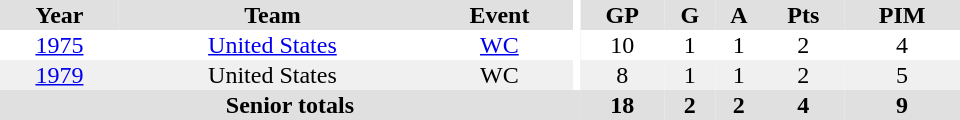<table border="0" cellpadding="1" cellspacing="0" ID="Table3" style="text-align:center; width:40em">
<tr bgcolor="#e0e0e0">
<th>Year</th>
<th>Team</th>
<th>Event</th>
<th rowspan="102" bgcolor="#ffffff"></th>
<th>GP</th>
<th>G</th>
<th>A</th>
<th>Pts</th>
<th>PIM</th>
</tr>
<tr>
<td><a href='#'>1975</a></td>
<td><a href='#'>United States</a></td>
<td><a href='#'>WC</a></td>
<td>10</td>
<td>1</td>
<td>1</td>
<td>2</td>
<td>4</td>
</tr>
<tr bgcolor="#f0f0f0">
<td><a href='#'>1979</a></td>
<td>United States</td>
<td>WC</td>
<td>8</td>
<td>1</td>
<td>1</td>
<td>2</td>
<td>5</td>
</tr>
<tr bgcolor="#e0e0e0">
<th colspan="4">Senior totals</th>
<th>18</th>
<th>2</th>
<th>2</th>
<th>4</th>
<th>9</th>
</tr>
</table>
